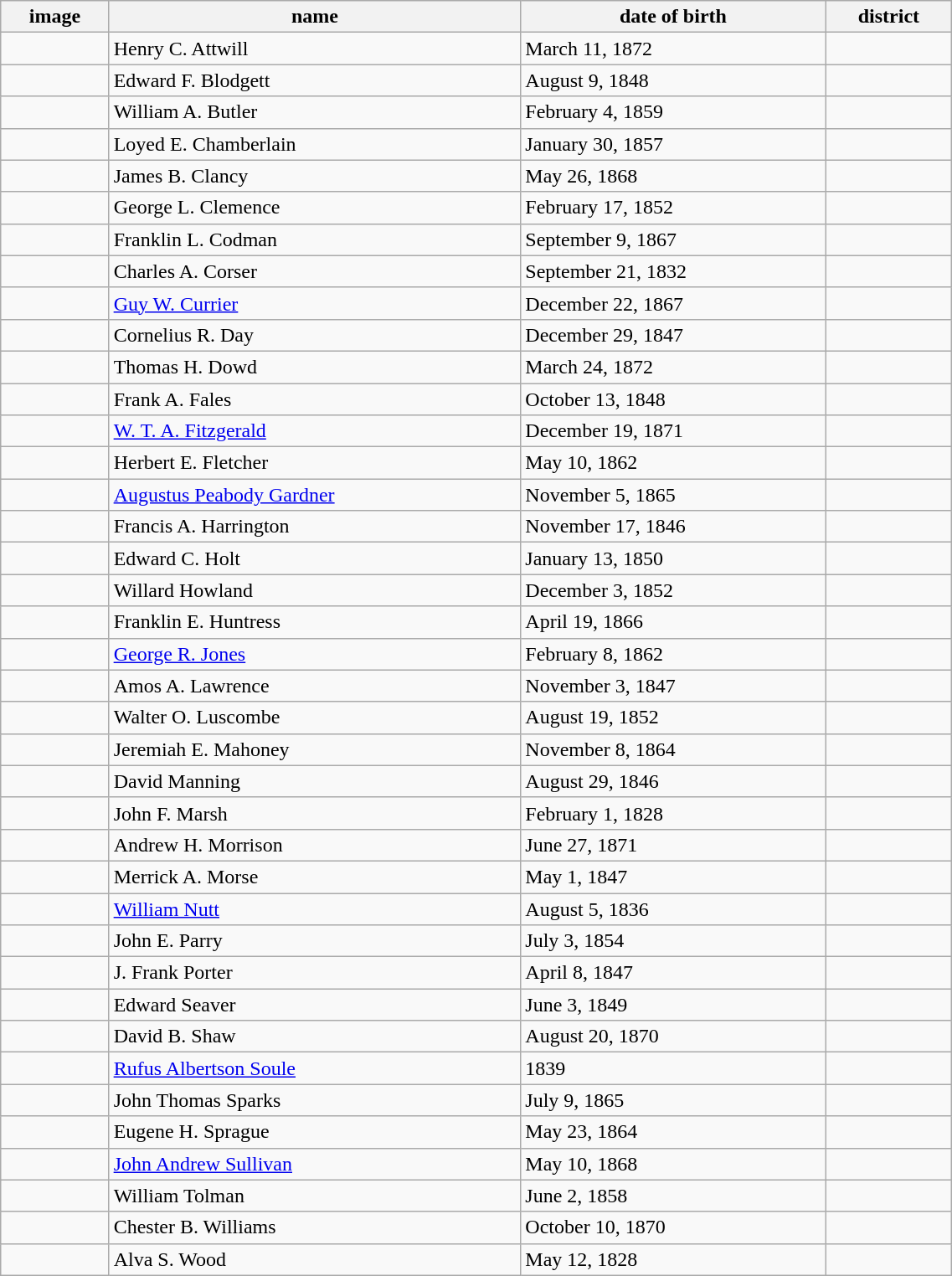<table class='wikitable sortable' style="width:60%">
<tr>
<th>image</th>
<th>name </th>
<th data-sort-type=date>date of birth </th>
<th>district</th>
</tr>
<tr>
<td></td>
<td>Henry C. Attwill</td>
<td>March 11, 1872</td>
<td></td>
</tr>
<tr>
<td></td>
<td>Edward F. Blodgett</td>
<td>August 9, 1848</td>
<td></td>
</tr>
<tr>
<td></td>
<td>William A. Butler</td>
<td>February 4, 1859</td>
<td></td>
</tr>
<tr>
<td></td>
<td>Loyed E. Chamberlain</td>
<td>January 30, 1857</td>
<td></td>
</tr>
<tr>
<td></td>
<td>James B. Clancy</td>
<td>May 26, 1868</td>
<td></td>
</tr>
<tr>
<td></td>
<td>George L. Clemence</td>
<td>February 17, 1852</td>
<td></td>
</tr>
<tr>
<td></td>
<td>Franklin L. Codman</td>
<td>September 9, 1867</td>
<td></td>
</tr>
<tr>
<td></td>
<td>Charles A. Corser</td>
<td>September 21, 1832</td>
<td></td>
</tr>
<tr>
<td></td>
<td><a href='#'>Guy W. Currier</a></td>
<td>December 22, 1867</td>
<td></td>
</tr>
<tr>
<td></td>
<td>Cornelius R. Day</td>
<td>December 29, 1847</td>
<td></td>
</tr>
<tr>
<td></td>
<td>Thomas H. Dowd</td>
<td>March 24, 1872</td>
<td></td>
</tr>
<tr>
<td></td>
<td>Frank A. Fales</td>
<td>October 13, 1848</td>
<td></td>
</tr>
<tr>
<td></td>
<td><a href='#'>W. T. A. Fitzgerald</a></td>
<td>December 19, 1871</td>
<td></td>
</tr>
<tr>
<td></td>
<td>Herbert E. Fletcher</td>
<td>May 10, 1862</td>
<td></td>
</tr>
<tr>
<td></td>
<td><a href='#'>Augustus Peabody Gardner</a></td>
<td>November 5, 1865</td>
<td></td>
</tr>
<tr>
<td></td>
<td>Francis A. Harrington</td>
<td>November 17, 1846</td>
<td></td>
</tr>
<tr>
<td></td>
<td>Edward C. Holt</td>
<td>January 13, 1850</td>
<td></td>
</tr>
<tr>
<td></td>
<td>Willard Howland</td>
<td>December 3, 1852</td>
<td></td>
</tr>
<tr>
<td></td>
<td>Franklin E. Huntress</td>
<td>April 19, 1866</td>
<td></td>
</tr>
<tr>
<td></td>
<td><a href='#'>George R. Jones</a></td>
<td>February 8, 1862</td>
<td></td>
</tr>
<tr>
<td></td>
<td>Amos A. Lawrence</td>
<td>November 3, 1847</td>
<td></td>
</tr>
<tr>
<td></td>
<td>Walter O. Luscombe</td>
<td>August 19, 1852</td>
<td></td>
</tr>
<tr>
<td></td>
<td>Jeremiah E. Mahoney</td>
<td>November 8, 1864</td>
<td></td>
</tr>
<tr>
<td></td>
<td>David Manning</td>
<td>August 29, 1846</td>
<td></td>
</tr>
<tr>
<td></td>
<td>John F. Marsh</td>
<td>February 1, 1828</td>
<td></td>
</tr>
<tr>
<td></td>
<td>Andrew H. Morrison</td>
<td>June 27, 1871</td>
<td></td>
</tr>
<tr>
<td></td>
<td>Merrick A. Morse</td>
<td>May 1, 1847</td>
<td></td>
</tr>
<tr>
<td></td>
<td><a href='#'>William Nutt</a></td>
<td>August 5, 1836</td>
<td></td>
</tr>
<tr>
<td></td>
<td>John E. Parry</td>
<td>July 3, 1854</td>
<td></td>
</tr>
<tr>
<td></td>
<td>J. Frank Porter</td>
<td>April 8, 1847</td>
<td></td>
</tr>
<tr>
<td></td>
<td>Edward Seaver</td>
<td>June 3, 1849</td>
<td></td>
</tr>
<tr>
<td></td>
<td>David B. Shaw</td>
<td>August 20, 1870</td>
<td></td>
</tr>
<tr>
<td></td>
<td><a href='#'>Rufus Albertson Soule</a></td>
<td>1839</td>
<td></td>
</tr>
<tr>
<td></td>
<td>John Thomas Sparks</td>
<td>July 9, 1865</td>
<td></td>
</tr>
<tr>
<td></td>
<td>Eugene H. Sprague</td>
<td>May 23, 1864</td>
<td></td>
</tr>
<tr>
<td></td>
<td><a href='#'>John Andrew Sullivan</a></td>
<td>May 10, 1868</td>
<td></td>
</tr>
<tr>
<td></td>
<td>William Tolman</td>
<td>June 2, 1858</td>
<td></td>
</tr>
<tr>
<td></td>
<td>Chester B. Williams</td>
<td>October 10, 1870</td>
<td></td>
</tr>
<tr>
<td></td>
<td>Alva S. Wood</td>
<td>May 12, 1828</td>
<td></td>
</tr>
</table>
